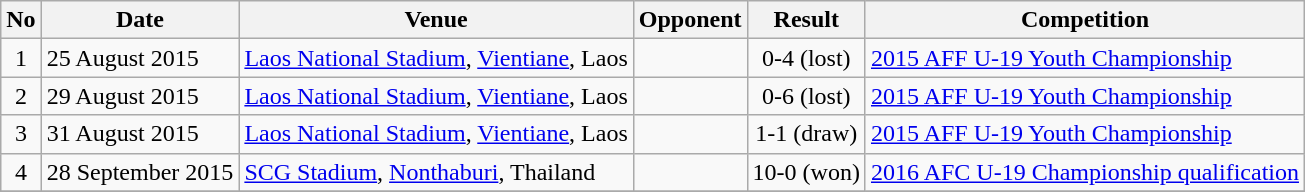<table class="wikitable">
<tr>
<th>No</th>
<th>Date</th>
<th>Venue</th>
<th>Opponent</th>
<th>Result</th>
<th>Competition</th>
</tr>
<tr>
<td align=center>1</td>
<td>25 August 2015</td>
<td><a href='#'>Laos National Stadium</a>, <a href='#'>Vientiane</a>, Laos</td>
<td></td>
<td align=center>0-4 (lost)</td>
<td><a href='#'>2015 AFF U-19 Youth Championship</a></td>
</tr>
<tr>
<td align=center>2</td>
<td>29 August 2015</td>
<td><a href='#'>Laos National Stadium</a>, <a href='#'>Vientiane</a>, Laos</td>
<td></td>
<td align=center>0-6 (lost)</td>
<td><a href='#'>2015 AFF U-19 Youth Championship</a></td>
</tr>
<tr>
<td align=center>3</td>
<td>31 August 2015</td>
<td><a href='#'>Laos National Stadium</a>, <a href='#'>Vientiane</a>, Laos</td>
<td></td>
<td align=center>1-1 (draw)</td>
<td><a href='#'>2015 AFF U-19 Youth Championship</a></td>
</tr>
<tr>
<td align=center>4</td>
<td>28 September 2015</td>
<td><a href='#'>SCG Stadium</a>, <a href='#'>Nonthaburi</a>, Thailand</td>
<td></td>
<td align=center>10-0 (won)</td>
<td><a href='#'>2016 AFC U-19 Championship qualification</a></td>
</tr>
<tr>
</tr>
</table>
